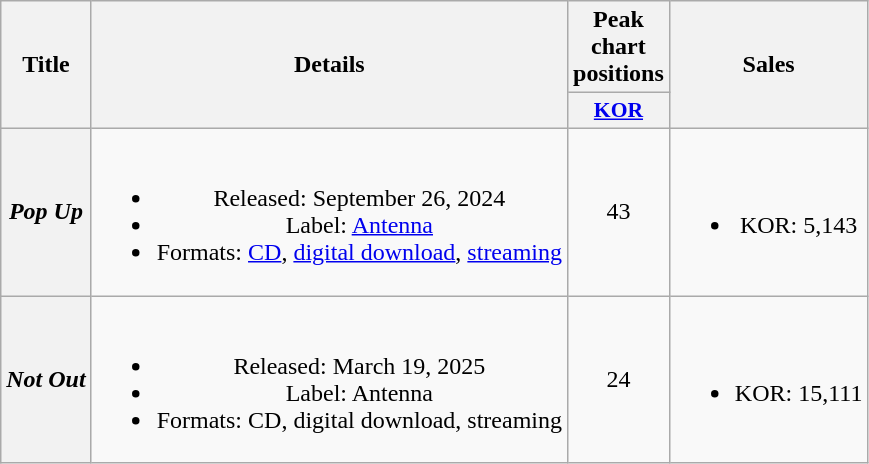<table class="wikitable plainrowheaders" style="text-align:center">
<tr>
<th scope="col" rowspan="2">Title</th>
<th scope="col" rowspan="2">Details</th>
<th scope="col">Peak chart positions</th>
<th scope="col" rowspan="2">Sales</th>
</tr>
<tr>
<th scope="col" style="font-size:90%; width:3em"><a href='#'>KOR</a><br></th>
</tr>
<tr>
<th scope="row"><em>Pop Up</em></th>
<td><br><ul><li>Released: September 26, 2024</li><li>Label: <a href='#'>Antenna</a></li><li>Formats: <a href='#'>CD</a>, <a href='#'>digital download</a>, <a href='#'>streaming</a></li></ul></td>
<td>43</td>
<td><br><ul><li>KOR: 5,143</li></ul></td>
</tr>
<tr>
<th scope="row"><em>Not Out</em></th>
<td><br><ul><li>Released: March 19, 2025</li><li>Label: Antenna</li><li>Formats: CD, digital download, streaming</li></ul></td>
<td>24</td>
<td><br><ul><li>KOR: 15,111</li></ul></td>
</tr>
</table>
